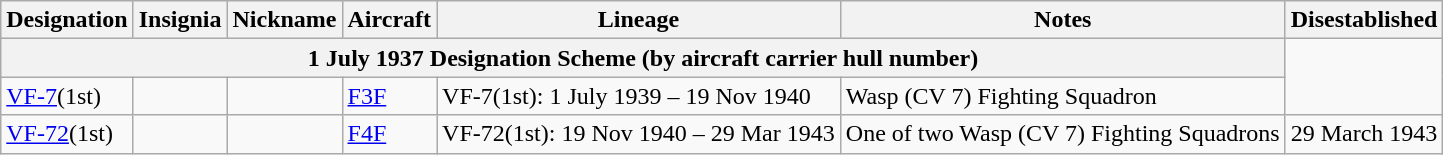<table class="wikitable">
<tr>
<th>Designation</th>
<th>Insignia</th>
<th>Nickname</th>
<th>Aircraft</th>
<th>Lineage</th>
<th>Notes</th>
<th>Disestablished</th>
</tr>
<tr>
<th colspan=6>1 July 1937 Designation Scheme (by aircraft carrier hull number)</th>
</tr>
<tr>
<td><a href='#'>VF-7</a>(1st)</td>
<td></td>
<td></td>
<td><a href='#'>F3F</a></td>
<td style="white-space: nowrap;">VF-7(1st): 1 July 1939 – 19 Nov 1940</td>
<td>Wasp (CV 7) Fighting Squadron</td>
</tr>
<tr>
<td><a href='#'>VF-72</a>(1st)</td>
<td></td>
<td></td>
<td><a href='#'>F4F</a></td>
<td style="white-space: nowrap;">VF-72(1st): 19 Nov 1940 – 29 Mar 1943</td>
<td>One of two Wasp (CV 7) Fighting Squadrons </td>
<td>29 March 1943</td>
</tr>
</table>
